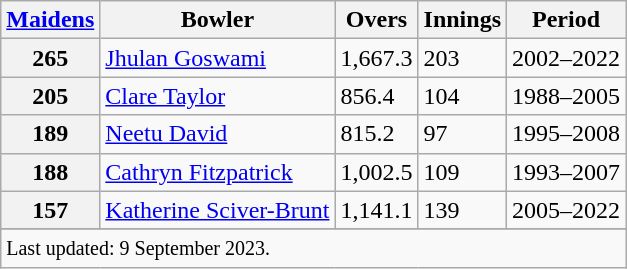<table class="wikitable sortable defaultcenter col2left">
<tr>
<th scope=col><a href='#'>Maidens</a></th>
<th scope=col class=unsortable>Bowler</th>
<th scope=col>Overs</th>
<th scope=col>Innings</th>
<th scope=col class=unsortable>Period</th>
</tr>
<tr>
<th scope=row>265</th>
<td> <a href='#'>Jhulan Goswami</a></td>
<td>1,667.3</td>
<td>203</td>
<td>2002–2022</td>
</tr>
<tr>
<th scope=row>205</th>
<td> <a href='#'>Clare Taylor</a></td>
<td>856.4</td>
<td>104</td>
<td>1988–2005</td>
</tr>
<tr>
<th scope=row>189</th>
<td> <a href='#'>Neetu David</a></td>
<td>815.2</td>
<td>97</td>
<td>1995–2008</td>
</tr>
<tr>
<th scope=row>188</th>
<td> <a href='#'>Cathryn Fitzpatrick</a></td>
<td>1,002.5</td>
<td>109</td>
<td>1993–2007</td>
</tr>
<tr>
<th scope=row>157</th>
<td> <a href='#'>Katherine Sciver-Brunt</a></td>
<td>1,141.1</td>
<td>139</td>
<td>2005–2022</td>
</tr>
<tr>
</tr>
<tr class=sortbottom>
<td scope=row colspan=5 style="text-align:left;"><small>Last updated: 9 September 2023.</small></td>
</tr>
</table>
